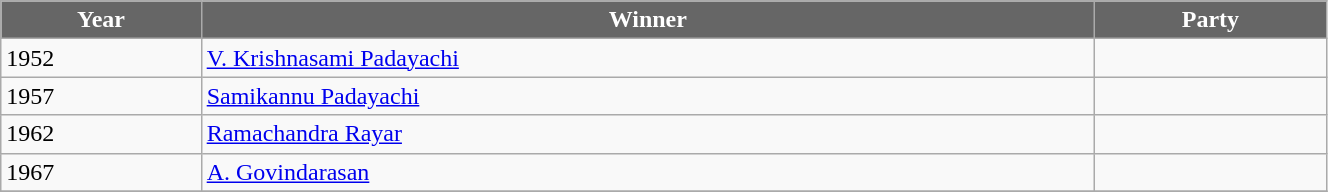<table class="wikitable sortable" width="70%">
<tr>
<th style="background-color:#666666; color:white">Year</th>
<th style="background-color:#666666; color:white">Winner</th>
<th style="background-color:#666666; color:white" colspan="2">Party</th>
</tr>
<tr>
<td>1952</td>
<td><a href='#'>V. Krishnasami Padayachi</a></td>
<td></td>
</tr>
<tr>
<td>1957</td>
<td><a href='#'>Samikannu Padayachi</a></td>
<td></td>
</tr>
<tr>
<td>1962</td>
<td><a href='#'>Ramachandra Rayar</a></td>
<td></td>
</tr>
<tr>
<td>1967</td>
<td><a href='#'>A. Govindarasan</a></td>
<td></td>
</tr>
<tr>
</tr>
</table>
